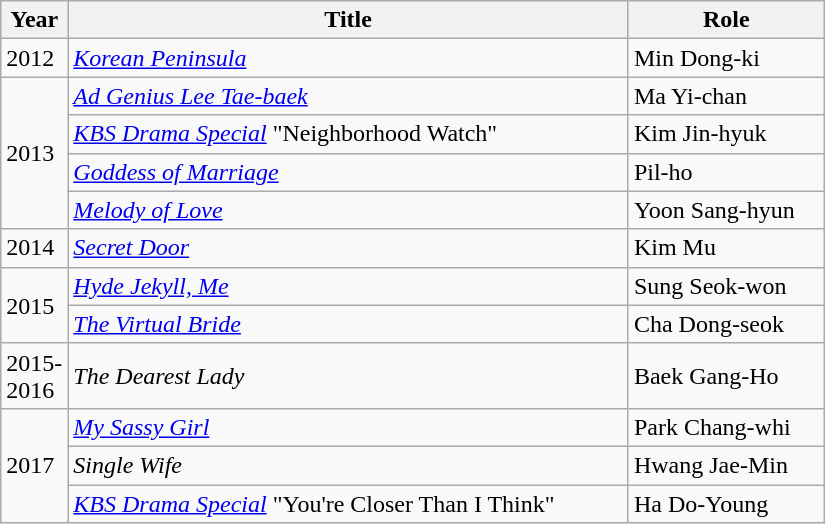<table class="wikitable" style="width:550px">
<tr>
<th width="10">Year</th>
<th>Title</th>
<th>Role</th>
</tr>
<tr>
<td>2012</td>
<td><em><a href='#'>Korean Peninsula</a></em></td>
<td>Min Dong-ki</td>
</tr>
<tr>
<td rowspan="4">2013</td>
<td><em><a href='#'>Ad Genius Lee Tae-baek</a></em></td>
<td>Ma Yi-chan</td>
</tr>
<tr>
<td><em><a href='#'>KBS Drama Special</a></em> "Neighborhood Watch"</td>
<td>Kim Jin-hyuk</td>
</tr>
<tr>
<td><em><a href='#'>Goddess of Marriage</a></em></td>
<td>Pil-ho</td>
</tr>
<tr>
<td><em><a href='#'>Melody of Love</a></em></td>
<td>Yoon Sang-hyun</td>
</tr>
<tr>
<td>2014</td>
<td><em><a href='#'>Secret Door</a></em></td>
<td>Kim Mu</td>
</tr>
<tr>
<td rowspan="2">2015</td>
<td><em><a href='#'>Hyde Jekyll, Me</a></em></td>
<td>Sung Seok-won</td>
</tr>
<tr>
<td><em><a href='#'>The Virtual Bride</a></em></td>
<td>Cha Dong-seok</td>
</tr>
<tr>
<td>2015-2016</td>
<td><em>The Dearest Lady</em></td>
<td>Baek Gang-Ho</td>
</tr>
<tr>
<td rowspan="3">2017</td>
<td><a href='#'><em>My Sassy Girl</em></a></td>
<td>Park Chang-whi</td>
</tr>
<tr>
<td><em>Single Wife</em></td>
<td>Hwang Jae-Min</td>
</tr>
<tr>
<td><em><a href='#'>KBS Drama Special</a></em> "You're Closer Than I Think"</td>
<td>Ha Do-Young</td>
</tr>
</table>
